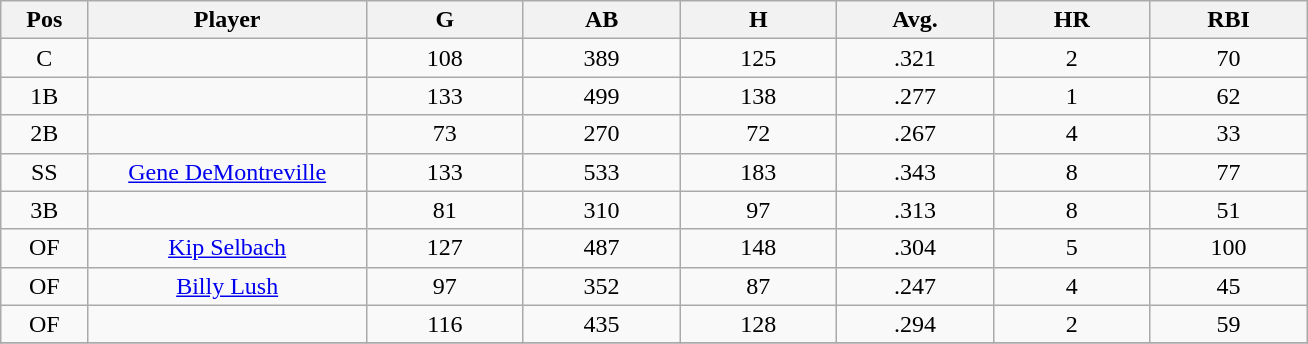<table class="wikitable sortable">
<tr>
<th bgcolor="#DDDDFF" width="5%">Pos</th>
<th bgcolor="#DDDDFF" width="16%">Player</th>
<th bgcolor="#DDDDFF" width="9%">G</th>
<th bgcolor="#DDDDFF" width="9%">AB</th>
<th bgcolor="#DDDDFF" width="9%">H</th>
<th bgcolor="#DDDDFF" width="9%">Avg.</th>
<th bgcolor="#DDDDFF" width="9%">HR</th>
<th bgcolor="#DDDDFF" width="9%">RBI</th>
</tr>
<tr align="center">
<td>C</td>
<td></td>
<td>108</td>
<td>389</td>
<td>125</td>
<td>.321</td>
<td>2</td>
<td>70</td>
</tr>
<tr align="center">
<td>1B</td>
<td></td>
<td>133</td>
<td>499</td>
<td>138</td>
<td>.277</td>
<td>1</td>
<td>62</td>
</tr>
<tr align="center">
<td>2B</td>
<td></td>
<td>73</td>
<td>270</td>
<td>72</td>
<td>.267</td>
<td>4</td>
<td>33</td>
</tr>
<tr align="center">
<td>SS</td>
<td><a href='#'>Gene DeMontreville</a></td>
<td>133</td>
<td>533</td>
<td>183</td>
<td>.343</td>
<td>8</td>
<td>77</td>
</tr>
<tr align=center>
<td>3B</td>
<td></td>
<td>81</td>
<td>310</td>
<td>97</td>
<td>.313</td>
<td>8</td>
<td>51</td>
</tr>
<tr align="center">
<td>OF</td>
<td><a href='#'>Kip Selbach</a></td>
<td>127</td>
<td>487</td>
<td>148</td>
<td>.304</td>
<td>5</td>
<td>100</td>
</tr>
<tr align=center>
<td>OF</td>
<td><a href='#'>Billy Lush</a></td>
<td>97</td>
<td>352</td>
<td>87</td>
<td>.247</td>
<td>4</td>
<td>45</td>
</tr>
<tr align=center>
<td>OF</td>
<td></td>
<td>116</td>
<td>435</td>
<td>128</td>
<td>.294</td>
<td>2</td>
<td>59</td>
</tr>
<tr align="center">
</tr>
</table>
